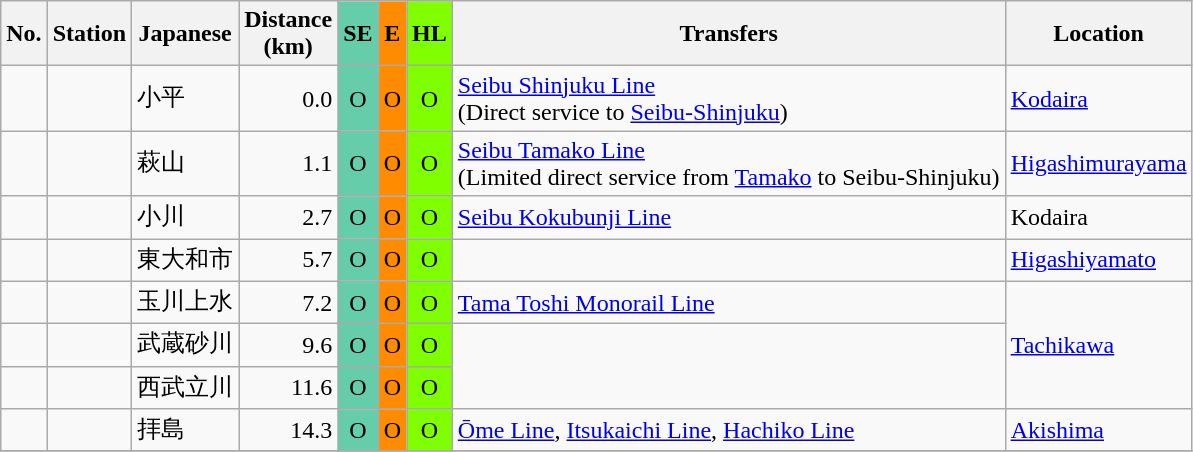<table class="wikitable">
<tr>
<th>No.</th>
<th>Station</th>
<th>Japanese</th>
<th>Distance<br>(km)</th>
<th style="background:MediumAquamarine;">SE</th>
<th style="background:DarkOrange;">E</th>
<th style="background:Chartreuse;">HL</th>
<th>Transfers</th>
<th>Location</th>
</tr>
<tr>
<td></td>
<td></td>
<td>小平</td>
<td style="text-align: right">0.0</td>
<td style="background:MediumAquamarine; text-align:center;">O</td>
<td style="background:DarkOrange; text-align:center;">O</td>
<td style="background:Chartreuse; text-align:center;">O</td>
<td> <a href='#'>Seibu Shinjuku Line</a><br>(Direct service to <a href='#'>Seibu-Shinjuku</a>)</td>
<td><a href='#'>Kodaira</a></td>
</tr>
<tr>
<td></td>
<td></td>
<td>萩山</td>
<td style="text-align: right">1.1</td>
<td style="background:MediumAquamarine; text-align:center;">O</td>
<td style="background:DarkOrange; text-align:center;">O</td>
<td style="background:Chartreuse; text-align:center;">O</td>
<td> <a href='#'>Seibu Tamako Line</a><br>(Limited direct service from <a href='#'>Tamako</a> to Seibu-Shinjuku)</td>
<td><a href='#'>Higashimurayama</a></td>
</tr>
<tr>
<td></td>
<td></td>
<td>小川</td>
<td style="text-align: right">2.7</td>
<td style="background:MediumAquamarine; text-align:center;">O</td>
<td style="background:DarkOrange; text-align:center;">O</td>
<td style="background:Chartreuse; text-align:center;">O</td>
<td> <a href='#'>Seibu Kokubunji Line</a></td>
<td>Kodaira</td>
</tr>
<tr>
<td></td>
<td></td>
<td>東大和市</td>
<td style="text-align: right">5.7</td>
<td style="background:MediumAquamarine; text-align:center;">O</td>
<td style="background:DarkOrange; text-align:center;">O</td>
<td style="background:Chartreuse; text-align:center;">O</td>
<td></td>
<td><a href='#'>Higashiyamato</a></td>
</tr>
<tr>
<td></td>
<td></td>
<td>玉川上水</td>
<td style="text-align: right">7.2</td>
<td style="background:MediumAquamarine; text-align:center;">O</td>
<td style="background:DarkOrange; text-align:center;">O</td>
<td style="background:Chartreuse; text-align:center;">O</td>
<td> <a href='#'>Tama Toshi Monorail Line</a></td>
<td rowspan=3><a href='#'>Tachikawa</a></td>
</tr>
<tr>
<td></td>
<td></td>
<td>武蔵砂川</td>
<td style="text-align: right">9.6</td>
<td style="background:MediumAquamarine; text-align:center;">O</td>
<td style="background:DarkOrange; text-align:center;">O</td>
<td style="background:Chartreuse; text-align:center;">O</td>
<td rowspan=2></td>
</tr>
<tr>
<td></td>
<td></td>
<td>西武立川</td>
<td style="text-align: right">11.6</td>
<td style="background:MediumAquamarine; text-align:center;">O</td>
<td style="background:DarkOrange; text-align:center;">O</td>
<td style="background:Chartreuse; text-align:center;">O</td>
</tr>
<tr>
<td></td>
<td></td>
<td>拝島</td>
<td style="text-align: right">14.3</td>
<td style="background:MediumAquamarine; text-align:center;">O</td>
<td style="background:DarkOrange; text-align:center;">O</td>
<td style="background:Chartreuse; text-align:center;">O</td>
<td><a href='#'>Ōme Line</a>, <a href='#'>Itsukaichi Line</a>, <a href='#'>Hachiko Line</a></td>
<td><a href='#'>Akishima</a></td>
</tr>
<tr>
</tr>
</table>
